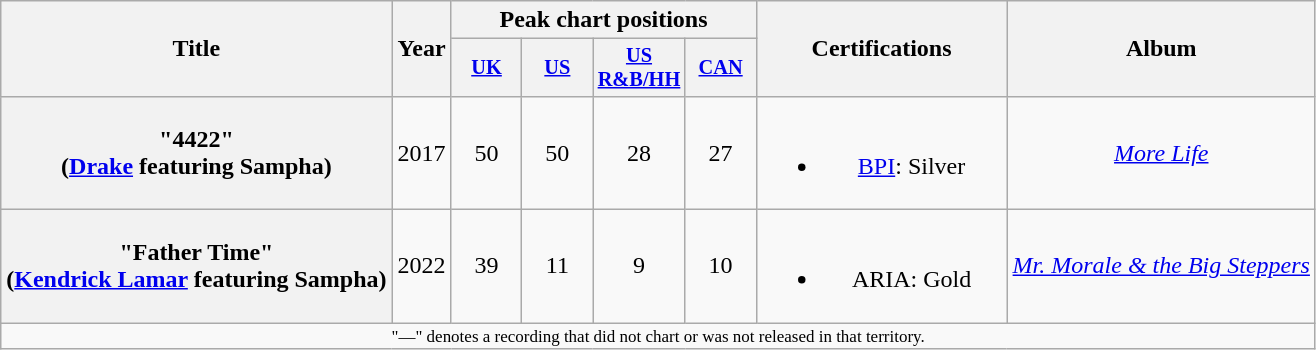<table class="wikitable plainrowheaders" style="text-align:center;">
<tr>
<th rowspan="2" scope="col">Title</th>
<th rowspan="2" scope="col">Year</th>
<th colspan="4" scope="col">Peak chart positions</th>
<th rowspan="2" scope="col" style="width:10em;">Certifications</th>
<th rowspan="2" scope="col">Album</th>
</tr>
<tr>
<th scope="col" style="width:3em;font-size:85%;"><a href='#'>UK</a><br></th>
<th scope="col" style="width:3em;font-size:85%;"><a href='#'>US</a></th>
<th scope="col" style="width:3em;font-size:85%;"><a href='#'>US<br>R&B/HH</a></th>
<th scope="col" style="width:3em;font-size:85%;"><a href='#'>CAN</a></th>
</tr>
<tr>
<th scope="row">"4422"<br><span>(<a href='#'>Drake</a> featuring Sampha)</span></th>
<td>2017</td>
<td>50</td>
<td>50</td>
<td>28</td>
<td>27</td>
<td><br><ul><li><a href='#'>BPI</a>: Silver</li></ul></td>
<td><em><a href='#'>More Life</a></em></td>
</tr>
<tr>
<th scope="row">"Father Time"<br><span>(<a href='#'>Kendrick Lamar</a> featuring Sampha)</span></th>
<td>2022</td>
<td>39</td>
<td>11</td>
<td>9</td>
<td>10</td>
<td><br><ul><li>ARIA: Gold</li></ul></td>
<td><em><a href='#'>Mr. Morale & the Big Steppers</a></em></td>
</tr>
<tr>
<td colspan="18" style="font-size:8.5pt">"—" denotes a recording that did not chart or was not released in that territory.</td>
</tr>
</table>
